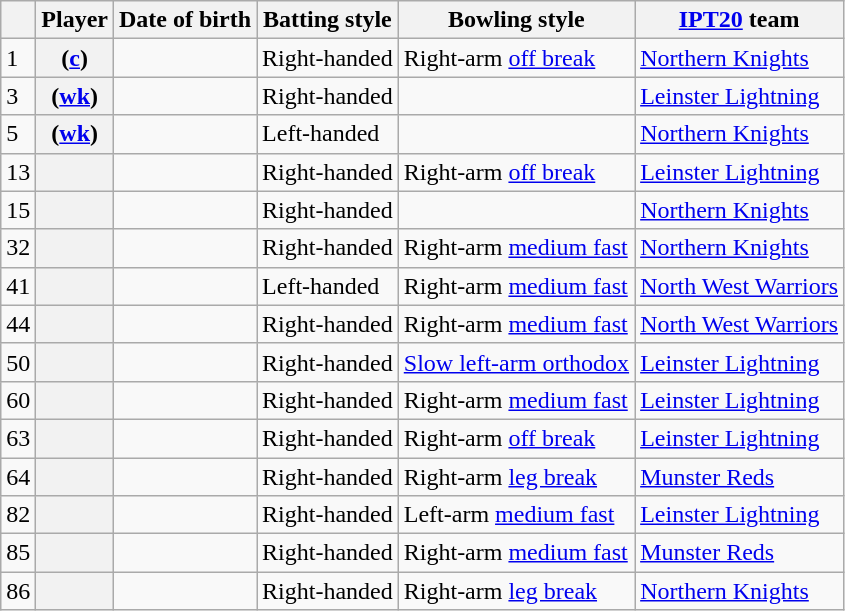<table class="wikitable sortable plainrowheaders">
<tr>
<th scope=col></th>
<th scope=col>Player</th>
<th scope=col>Date of birth</th>
<th scope=col>Batting style</th>
<th scope=col>Bowling style</th>
<th scope=col><a href='#'>IPT20</a> team</th>
</tr>
<tr>
<td>1</td>
<th scope=row> (<a href='#'>c</a>)</th>
<td></td>
<td>Right-handed</td>
<td>Right-arm <a href='#'>off break</a></td>
<td><a href='#'>Northern Knights</a></td>
</tr>
<tr>
<td>3</td>
<th scope=row> (<a href='#'>wk</a>)</th>
<td></td>
<td>Right-handed</td>
<td></td>
<td><a href='#'>Leinster Lightning</a></td>
</tr>
<tr>
<td>5</td>
<th scope=row> (<a href='#'>wk</a>)</th>
<td></td>
<td>Left-handed</td>
<td></td>
<td><a href='#'>Northern Knights</a></td>
</tr>
<tr>
<td>13</td>
<th scope=row></th>
<td></td>
<td>Right-handed</td>
<td>Right-arm <a href='#'>off break</a></td>
<td><a href='#'>Leinster Lightning</a></td>
</tr>
<tr>
<td>15</td>
<th scope=row></th>
<td></td>
<td>Right-handed</td>
<td></td>
<td><a href='#'>Northern Knights</a></td>
</tr>
<tr>
<td>32</td>
<th scope=row></th>
<td></td>
<td>Right-handed</td>
<td>Right-arm <a href='#'>medium fast</a></td>
<td><a href='#'>Northern Knights</a></td>
</tr>
<tr>
<td>41</td>
<th scope=row></th>
<td></td>
<td>Left-handed</td>
<td>Right-arm <a href='#'>medium fast</a></td>
<td><a href='#'>North West Warriors</a></td>
</tr>
<tr>
<td>44</td>
<th scope=row></th>
<td></td>
<td>Right-handed</td>
<td>Right-arm <a href='#'>medium fast</a></td>
<td><a href='#'>North West Warriors</a></td>
</tr>
<tr>
<td>50</td>
<th scope=row></th>
<td></td>
<td>Right-handed</td>
<td><a href='#'>Slow left-arm orthodox</a></td>
<td><a href='#'>Leinster Lightning</a></td>
</tr>
<tr>
<td>60</td>
<th scope=row></th>
<td></td>
<td>Right-handed</td>
<td>Right-arm <a href='#'>medium fast</a></td>
<td><a href='#'>Leinster Lightning</a></td>
</tr>
<tr>
<td>63</td>
<th scope=row></th>
<td></td>
<td>Right-handed</td>
<td>Right-arm <a href='#'>off break</a></td>
<td><a href='#'>Leinster Lightning</a></td>
</tr>
<tr>
<td>64</td>
<th scope=row></th>
<td></td>
<td>Right-handed</td>
<td>Right-arm <a href='#'>leg break</a></td>
<td><a href='#'>Munster Reds</a></td>
</tr>
<tr>
<td>82</td>
<th scope=row></th>
<td></td>
<td>Right-handed</td>
<td>Left-arm <a href='#'>medium fast</a></td>
<td><a href='#'>Leinster Lightning</a></td>
</tr>
<tr>
<td>85</td>
<th scope=row></th>
<td></td>
<td>Right-handed</td>
<td>Right-arm <a href='#'>medium fast</a></td>
<td><a href='#'>Munster Reds</a></td>
</tr>
<tr>
<td>86</td>
<th scope=row></th>
<td></td>
<td>Right-handed</td>
<td>Right-arm <a href='#'>leg break</a></td>
<td><a href='#'>Northern Knights</a></td>
</tr>
</table>
